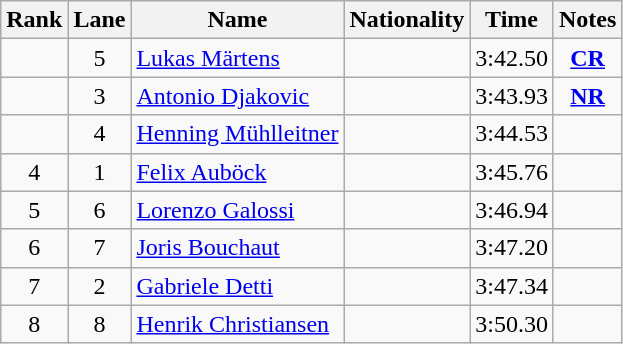<table class="wikitable sortable" style="text-align:center">
<tr>
<th>Rank</th>
<th>Lane</th>
<th>Name</th>
<th>Nationality</th>
<th>Time</th>
<th>Notes</th>
</tr>
<tr>
<td></td>
<td>5</td>
<td align=left><a href='#'>Lukas Märtens</a></td>
<td align=left></td>
<td>3:42.50</td>
<td><strong><a href='#'>CR</a></strong></td>
</tr>
<tr>
<td></td>
<td>3</td>
<td align=left><a href='#'>Antonio Djakovic</a></td>
<td align=left></td>
<td>3:43.93</td>
<td><strong><a href='#'>NR</a></strong></td>
</tr>
<tr>
<td></td>
<td>4</td>
<td align=left><a href='#'>Henning Mühlleitner</a></td>
<td align=left></td>
<td>3:44.53</td>
<td></td>
</tr>
<tr>
<td>4</td>
<td>1</td>
<td align=left><a href='#'>Felix Auböck</a></td>
<td align=left></td>
<td>3:45.76</td>
<td></td>
</tr>
<tr>
<td>5</td>
<td>6</td>
<td align=left><a href='#'>Lorenzo Galossi</a></td>
<td align=left></td>
<td>3:46.94</td>
<td></td>
</tr>
<tr>
<td>6</td>
<td>7</td>
<td align=left><a href='#'>Joris Bouchaut</a></td>
<td align=left></td>
<td>3:47.20</td>
<td></td>
</tr>
<tr>
<td>7</td>
<td>2</td>
<td align=left><a href='#'>Gabriele Detti</a></td>
<td align=left></td>
<td>3:47.34</td>
<td></td>
</tr>
<tr>
<td>8</td>
<td>8</td>
<td align=left><a href='#'>Henrik Christiansen</a></td>
<td align=left></td>
<td>3:50.30</td>
<td></td>
</tr>
</table>
